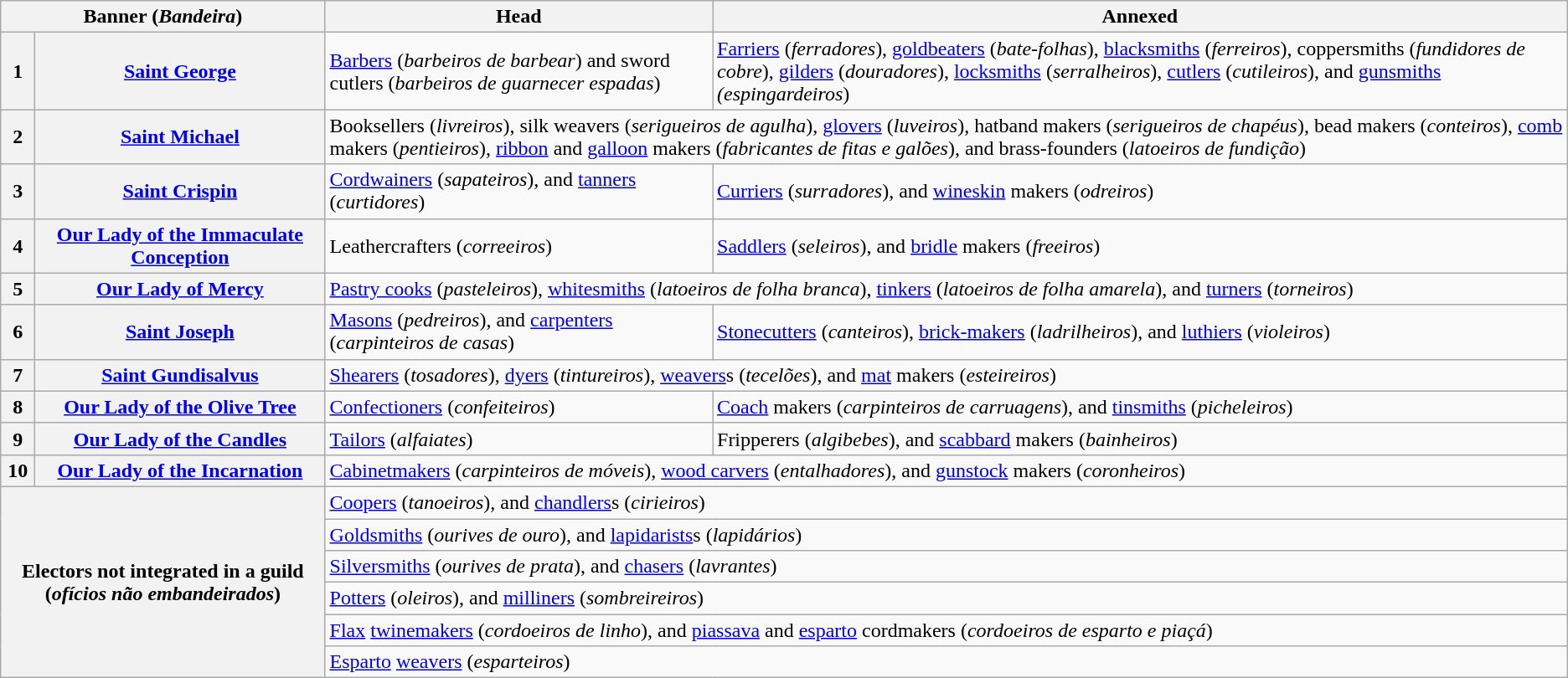<table class="wikitable">
<tr>
<th colspan=2>Banner (<em>Bandeira</em>)</th>
<th>Head</th>
<th>Annexed</th>
</tr>
<tr>
<th>1</th>
<th><a href='#'>Saint George</a></th>
<td><a href='#'>Barbers</a> (<em>barbeiros de barbear</em>) and sword cutlers (<em>barbeiros de guarnecer espadas</em>)</td>
<td><a href='#'>Farriers</a> (<em>ferradores</em>), <a href='#'>goldbeaters</a> (<em>bate-folhas</em>), <a href='#'>blacksmiths</a> (<em>ferreiros</em>), coppersmiths (<em>fundidores de cobre</em>), <a href='#'>gilders</a> (<em>douradores</em>), <a href='#'>locksmiths</a> (<em>serralheiros</em>), <a href='#'>cutlers</a> (<em>cutileiros</em>), and <a href='#'>gunsmiths</a> <em>(espingardeiros</em>)</td>
</tr>
<tr>
<th>2</th>
<th><a href='#'>Saint Michael</a></th>
<td colspan=2>Booksellers (<em>livreiros</em>), silk weavers (<em>serigueiros de agulha</em>), <a href='#'>glovers</a> (<em>luveiros</em>), hatband makers (<em>serigueiros de chapéus</em>), bead makers (<em>conteiros</em>), <a href='#'>comb</a> makers (<em>pentieiros</em>), <a href='#'>ribbon</a> and <a href='#'>galloon</a> makers (<em>fabricantes de fitas e galões</em>), and brass-founders (<em>latoeiros de fundição</em>)</td>
</tr>
<tr>
<th>3</th>
<th><a href='#'>Saint Crispin</a></th>
<td><a href='#'>Cordwainers</a> (<em>sapateiros</em>), and <a href='#'>tanners</a> (<em>curtidores</em>)</td>
<td><a href='#'>Curriers</a> (<em>surradores</em>), and <a href='#'>wineskin</a> makers (<em>odreiros</em>)</td>
</tr>
<tr>
<th>4</th>
<th><a href='#'>Our Lady of the Immaculate Conception</a></th>
<td>Leathercrafters (<em>correeiros</em>)</td>
<td><a href='#'>Saddlers</a> (<em>seleiros</em>), and <a href='#'>bridle</a> makers (<em>freeiros</em>)</td>
</tr>
<tr>
<th>5</th>
<th><a href='#'>Our Lady of Mercy</a></th>
<td colspan=2><a href='#'>Pastry cooks</a> (<em>pasteleiros</em>), <a href='#'>whitesmiths</a> (<em>latoeiros de folha branca</em>), <a href='#'>tinkers</a> (<em>latoeiros de folha amarela</em>), and <a href='#'>turners</a> (<em>torneiros</em>)</td>
</tr>
<tr>
<th>6</th>
<th><a href='#'>Saint Joseph</a></th>
<td><a href='#'>Masons</a> (<em>pedreiros</em>), and <a href='#'>carpenters</a> (<em>carpinteiros de casas</em>)</td>
<td><a href='#'>Stonecutters</a> (<em>canteiros</em>), <a href='#'>brick-makers</a> (<em>ladrilheiros</em>), and <a href='#'>luthiers</a> (<em>violeiros</em>)</td>
</tr>
<tr>
<th>7</th>
<th><a href='#'>Saint Gundisalvus</a></th>
<td colspan=2><a href='#'>Shearers</a> (<em>tosadores</em>), <a href='#'>dyers</a> (<em>tintureiros</em>), <a href='#'>weavers</a>s (<em>tecelões</em>), and <a href='#'>mat</a> makers (<em>esteireiros</em>)</td>
</tr>
<tr>
<th>8</th>
<th><a href='#'>Our Lady of the Olive Tree</a></th>
<td><a href='#'>Confectioners</a> (<em>confeiteiros</em>)</td>
<td><a href='#'>Coach</a> makers (<em>carpinteiros de carruagens</em>), and <a href='#'>tinsmiths</a> (<em>picheleiros</em>)</td>
</tr>
<tr>
<th>9</th>
<th><a href='#'>Our Lady of the Candles</a></th>
<td><a href='#'>Tailors</a> (<em>alfaiates</em>)</td>
<td>Fripperers (<em>algibebes</em>), and <a href='#'>scabbard</a> makers (<em>bainheiros</em>)</td>
</tr>
<tr>
<th>10</th>
<th><a href='#'>Our Lady of the Incarnation</a></th>
<td colspan=2><a href='#'>Cabinetmakers</a> (<em>carpinteiros de móveis</em>), <a href='#'>wood carvers</a> (<em>entalhadores</em>), and <a href='#'>gunstock</a> makers (<em>coronheiros</em>)</td>
</tr>
<tr>
<th colspan=2 rowspan=6>Electors not integrated in a guild (<em>ofícios não embandeirados</em>)</th>
<td colspan=2><a href='#'>Coopers</a> (<em>tanoeiros</em>), and <a href='#'>chandlers</a>s (<em>cirieiros</em>)</td>
</tr>
<tr>
<td colspan=2><a href='#'>Goldsmiths</a> (<em>ourives de ouro</em>), and <a href='#'>lapidarists</a>s (<em>lapidários</em>)</td>
</tr>
<tr>
<td colspan=2><a href='#'>Silversmiths</a> (<em>ourives de prata</em>), and <a href='#'>chasers</a> (<em>lavrantes</em>)</td>
</tr>
<tr>
<td colspan=2><a href='#'>Potters</a> (<em>oleiros</em>), and <a href='#'>milliners</a> (<em>sombreireiros</em>)</td>
</tr>
<tr>
<td colspan=2><a href='#'>Flax</a> <a href='#'>twinemakers</a> (<em>cordoeiros de linho</em>), and <a href='#'>piassava</a> and <a href='#'>esparto</a> cordmakers (<em>cordoeiros de esparto e piaçá</em>)</td>
</tr>
<tr>
<td colspan=2><a href='#'>Esparto</a> <a href='#'>weavers</a> (<em>esparteiros</em>)</td>
</tr>
</table>
